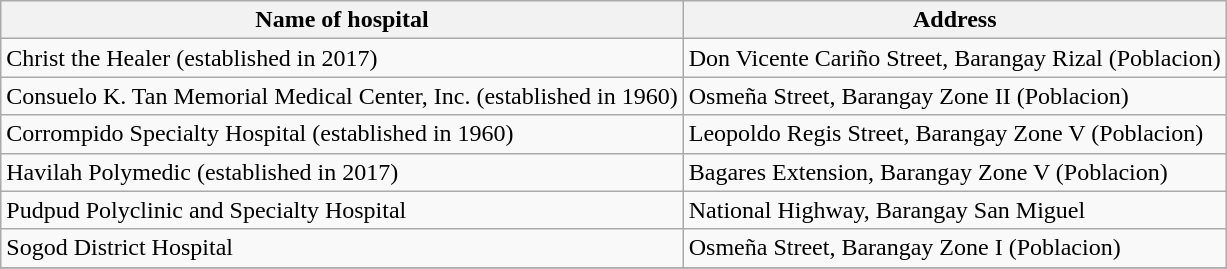<table class="wikitable">
<tr>
<th>Name of hospital</th>
<th>Address</th>
</tr>
<tr>
<td>Christ the Healer (established in 2017)</td>
<td>Don Vicente Cariño Street, Barangay Rizal (Poblacion)</td>
</tr>
<tr>
<td>Consuelo K. Tan Memorial Medical Center, Inc. (established in 1960)</td>
<td>Osmeña Street, Barangay Zone II (Poblacion)</td>
</tr>
<tr>
<td>Corrompido Specialty Hospital (established in 1960)</td>
<td>Leopoldo Regis Street, Barangay Zone V (Poblacion)</td>
</tr>
<tr>
<td>Havilah Polymedic (established in 2017)</td>
<td>Bagares Extension, Barangay Zone V (Poblacion)</td>
</tr>
<tr>
<td>Pudpud Polyclinic and Specialty Hospital</td>
<td>National Highway, Barangay San Miguel</td>
</tr>
<tr>
<td>Sogod District Hospital</td>
<td>Osmeña Street, Barangay Zone I (Poblacion)</td>
</tr>
<tr>
</tr>
</table>
